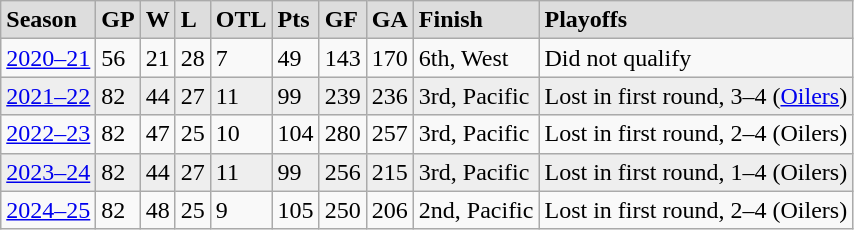<table class="wikitable">
<tr style="font-weight:bold; background:#ddd;">
<td>Season</td>
<td>GP</td>
<td>W</td>
<td>L</td>
<td>OTL</td>
<td>Pts</td>
<td>GF</td>
<td>GA</td>
<td>Finish</td>
<td>Playoffs</td>
</tr>
<tr>
<td><a href='#'>2020–21</a></td>
<td>56</td>
<td>21</td>
<td>28</td>
<td>7</td>
<td>49</td>
<td>143</td>
<td>170</td>
<td>6th, West</td>
<td>Did not qualify</td>
</tr>
<tr style="background:#eee;">
<td><a href='#'>2021–22</a></td>
<td>82</td>
<td>44</td>
<td>27</td>
<td>11</td>
<td>99</td>
<td>239</td>
<td>236</td>
<td>3rd, Pacific</td>
<td>Lost in first round, 3–4 (<a href='#'>Oilers</a>)</td>
</tr>
<tr>
<td><a href='#'>2022–23</a></td>
<td>82</td>
<td>47</td>
<td>25</td>
<td>10</td>
<td>104</td>
<td>280</td>
<td>257</td>
<td>3rd, Pacific</td>
<td>Lost in first round, 2–4 (Oilers)</td>
</tr>
<tr style="background:#eee;">
<td><a href='#'>2023–24</a></td>
<td>82</td>
<td>44</td>
<td>27</td>
<td>11</td>
<td>99</td>
<td>256</td>
<td>215</td>
<td>3rd, Pacific</td>
<td>Lost in first round, 1–4 (Oilers)</td>
</tr>
<tr>
<td><a href='#'>2024–25</a></td>
<td>82</td>
<td>48</td>
<td>25</td>
<td>9</td>
<td>105</td>
<td>250</td>
<td>206</td>
<td>2nd, Pacific</td>
<td>Lost in first round, 2–4 (Oilers)</td>
</tr>
</table>
